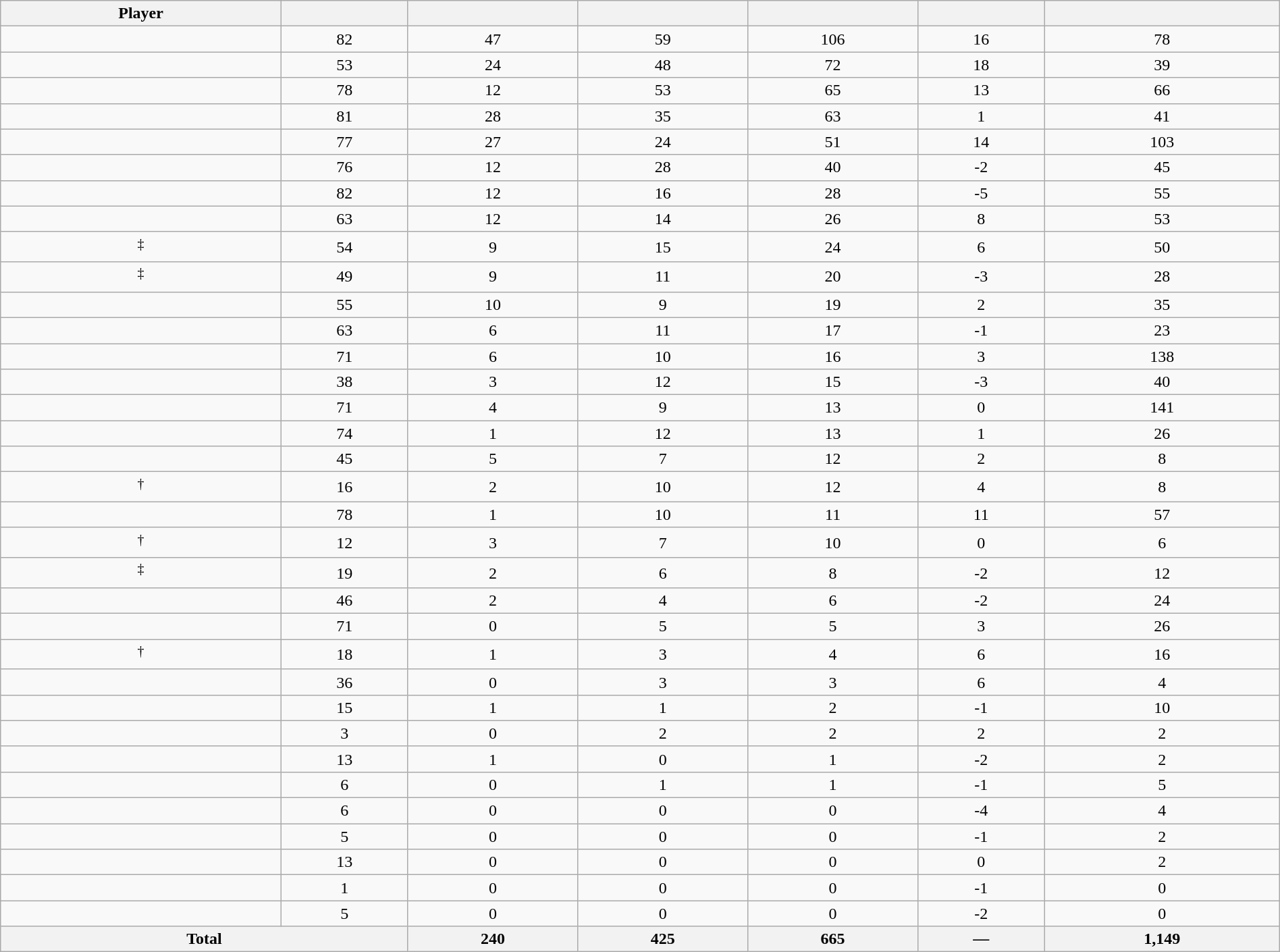<table class="wikitable sortable" style="width:100%; text-align:center;">
<tr align=center>
<th>Player</th>
<th></th>
<th></th>
<th></th>
<th></th>
<th data-sort-type="number"></th>
<th></th>
</tr>
<tr>
<td></td>
<td>82</td>
<td>47</td>
<td>59</td>
<td>106</td>
<td>16</td>
<td>78</td>
</tr>
<tr>
<td></td>
<td>53</td>
<td>24</td>
<td>48</td>
<td>72</td>
<td>18</td>
<td>39</td>
</tr>
<tr>
<td></td>
<td>78</td>
<td>12</td>
<td>53</td>
<td>65</td>
<td>13</td>
<td>66</td>
</tr>
<tr>
<td></td>
<td>81</td>
<td>28</td>
<td>35</td>
<td>63</td>
<td>1</td>
<td>41</td>
</tr>
<tr>
<td></td>
<td>77</td>
<td>27</td>
<td>24</td>
<td>51</td>
<td>14</td>
<td>103</td>
</tr>
<tr>
<td></td>
<td>76</td>
<td>12</td>
<td>28</td>
<td>40</td>
<td>-2</td>
<td>45</td>
</tr>
<tr>
<td></td>
<td>82</td>
<td>12</td>
<td>16</td>
<td>28</td>
<td>-5</td>
<td>55</td>
</tr>
<tr>
<td></td>
<td>63</td>
<td>12</td>
<td>14</td>
<td>26</td>
<td>8</td>
<td>53</td>
</tr>
<tr>
<td><sup>‡</sup></td>
<td>54</td>
<td>9</td>
<td>15</td>
<td>24</td>
<td>6</td>
<td>50</td>
</tr>
<tr>
<td><sup>‡</sup></td>
<td>49</td>
<td>9</td>
<td>11</td>
<td>20</td>
<td>-3</td>
<td>28</td>
</tr>
<tr>
<td></td>
<td>55</td>
<td>10</td>
<td>9</td>
<td>19</td>
<td>2</td>
<td>35</td>
</tr>
<tr>
<td></td>
<td>63</td>
<td>6</td>
<td>11</td>
<td>17</td>
<td>-1</td>
<td>23</td>
</tr>
<tr>
<td></td>
<td>71</td>
<td>6</td>
<td>10</td>
<td>16</td>
<td>3</td>
<td>138</td>
</tr>
<tr>
<td></td>
<td>38</td>
<td>3</td>
<td>12</td>
<td>15</td>
<td>-3</td>
<td>40</td>
</tr>
<tr>
<td></td>
<td>71</td>
<td>4</td>
<td>9</td>
<td>13</td>
<td>0</td>
<td>141</td>
</tr>
<tr>
<td></td>
<td>74</td>
<td>1</td>
<td>12</td>
<td>13</td>
<td>1</td>
<td>26</td>
</tr>
<tr>
<td></td>
<td>45</td>
<td>5</td>
<td>7</td>
<td>12</td>
<td>2</td>
<td>8</td>
</tr>
<tr>
<td><sup>†</sup></td>
<td>16</td>
<td>2</td>
<td>10</td>
<td>12</td>
<td>4</td>
<td>8</td>
</tr>
<tr>
<td></td>
<td>78</td>
<td>1</td>
<td>10</td>
<td>11</td>
<td>11</td>
<td>57</td>
</tr>
<tr>
<td><sup>†</sup></td>
<td>12</td>
<td>3</td>
<td>7</td>
<td>10</td>
<td>0</td>
<td>6</td>
</tr>
<tr>
<td><sup>‡</sup></td>
<td>19</td>
<td>2</td>
<td>6</td>
<td>8</td>
<td>-2</td>
<td>12</td>
</tr>
<tr>
<td></td>
<td>46</td>
<td>2</td>
<td>4</td>
<td>6</td>
<td>-2</td>
<td>24</td>
</tr>
<tr>
<td></td>
<td>71</td>
<td>0</td>
<td>5</td>
<td>5</td>
<td>3</td>
<td>26</td>
</tr>
<tr>
<td><sup>†</sup></td>
<td>18</td>
<td>1</td>
<td>3</td>
<td>4</td>
<td>6</td>
<td>16</td>
</tr>
<tr>
<td></td>
<td>36</td>
<td>0</td>
<td>3</td>
<td>3</td>
<td>6</td>
<td>4</td>
</tr>
<tr>
<td></td>
<td>15</td>
<td>1</td>
<td>1</td>
<td>2</td>
<td>-1</td>
<td>10</td>
</tr>
<tr>
<td></td>
<td>3</td>
<td>0</td>
<td>2</td>
<td>2</td>
<td>2</td>
<td>2</td>
</tr>
<tr>
<td></td>
<td>13</td>
<td>1</td>
<td>0</td>
<td>1</td>
<td>-2</td>
<td>2</td>
</tr>
<tr>
<td></td>
<td>6</td>
<td>0</td>
<td>1</td>
<td>1</td>
<td>-1</td>
<td>5</td>
</tr>
<tr>
<td></td>
<td>6</td>
<td>0</td>
<td>0</td>
<td>0</td>
<td>-4</td>
<td>4</td>
</tr>
<tr>
<td></td>
<td>5</td>
<td>0</td>
<td>0</td>
<td>0</td>
<td>-1</td>
<td>2</td>
</tr>
<tr>
<td></td>
<td>13</td>
<td>0</td>
<td>0</td>
<td>0</td>
<td>0</td>
<td>2</td>
</tr>
<tr>
<td></td>
<td>1</td>
<td>0</td>
<td>0</td>
<td>0</td>
<td>-1</td>
<td>0</td>
</tr>
<tr>
<td></td>
<td>5</td>
<td>0</td>
<td>0</td>
<td>0</td>
<td>-2</td>
<td>0</td>
</tr>
<tr class="sortbottom">
<th colspan=2>Total</th>
<th>240</th>
<th>425</th>
<th>665</th>
<th>—</th>
<th>1,149</th>
</tr>
</table>
